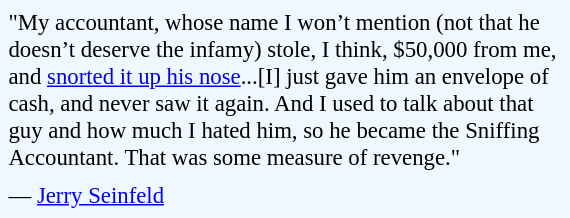<table class="toccolours" style="float: right; margin-left: 1em; margin-right: 2em; font-size: 95%; background:#F0F8FF; color:black; width:25em; max-width: 40%;" cellspacing="5">
<tr>
<td style="text-align: left;">"My accountant, whose name I won’t mention (not that he doesn’t deserve the infamy) stole, I think, $50,000 from me, and <a href='#'>snorted it up his nose</a>...[I] just gave him an envelope of cash, and never saw it again. And I used to talk about that guy and how much I hated him, so he became the Sniffing Accountant. That was some measure of revenge."</td>
</tr>
<tr>
<td style="text-align: left;">— <a href='#'>Jerry Seinfeld</a></td>
</tr>
</table>
